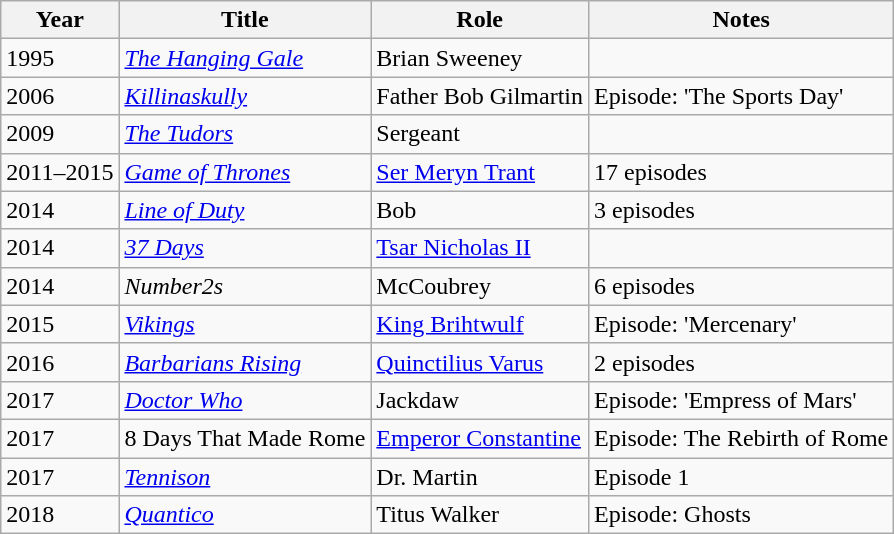<table class="wikitable sortable">
<tr>
<th>Year</th>
<th>Title</th>
<th>Role</th>
<th>Notes</th>
</tr>
<tr>
<td>1995</td>
<td><em><a href='#'>The Hanging Gale</a></em></td>
<td>Brian Sweeney</td>
<td></td>
</tr>
<tr>
<td>2006</td>
<td><em><a href='#'>Killinaskully</a></em></td>
<td>Father Bob Gilmartin</td>
<td>Episode: 'The Sports Day'</td>
</tr>
<tr>
<td>2009</td>
<td><em><a href='#'>The Tudors</a></em></td>
<td>Sergeant</td>
<td></td>
</tr>
<tr>
<td>2011–2015</td>
<td><em><a href='#'>Game of Thrones</a></em></td>
<td><a href='#'>Ser Meryn Trant</a></td>
<td>17 episodes</td>
</tr>
<tr>
<td>2014</td>
<td><em><a href='#'>Line of Duty</a></em></td>
<td>Bob</td>
<td>3 episodes</td>
</tr>
<tr>
<td>2014</td>
<td><em><a href='#'>37 Days</a></em></td>
<td><a href='#'>Tsar Nicholas II</a></td>
<td></td>
</tr>
<tr>
<td>2014</td>
<td><em>Number2s</em></td>
<td>McCoubrey</td>
<td>6 episodes</td>
</tr>
<tr>
<td>2015</td>
<td><em><a href='#'>Vikings</a></em></td>
<td><a href='#'>King Brihtwulf</a></td>
<td>Episode: 'Mercenary'</td>
</tr>
<tr>
<td>2016</td>
<td><em><a href='#'>Barbarians Rising</a></em></td>
<td><a href='#'>Quinctilius Varus</a></td>
<td>2 episodes</td>
</tr>
<tr>
<td>2017</td>
<td><em><a href='#'>Doctor Who</a></em></td>
<td>Jackdaw</td>
<td>Episode: 'Empress of Mars'</td>
</tr>
<tr>
<td>2017</td>
<td>8 Days That Made Rome</td>
<td><a href='#'>Emperor Constantine</a></td>
<td>Episode: The Rebirth of Rome</td>
</tr>
<tr>
<td>2017</td>
<td><em><a href='#'>Tennison</a></em></td>
<td>Dr. Martin</td>
<td>Episode 1</td>
</tr>
<tr>
<td>2018</td>
<td><em><a href='#'>Quantico</a></em></td>
<td>Titus Walker</td>
<td>Episode: Ghosts</td>
</tr>
</table>
